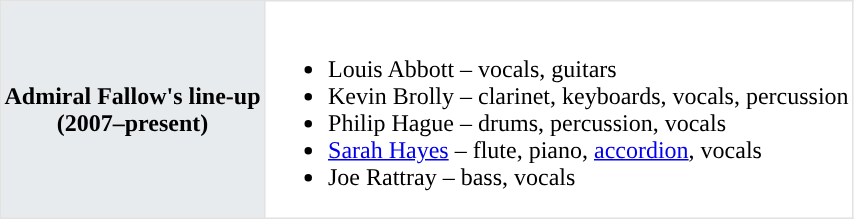<table class="toccolours" border="1" cellpadding="2" cellspacing="0" style="float:width:375px; margin:0 0 1em 1em; border-collapse:collapse; border:2px solid No.">
<tr style="border-bottom:solid 2px No.">
<th style="border:solid 1px #e2e2e2; background:#e7ebee;">Admiral Fallow's line-up<br>(2007–present)</th>
<td style="border:solid 1px #e2e2e2; border-right:solid 2px No."><br><ul><li>Louis Abbott – vocals, guitars</li><li>Kevin Brolly – clarinet, keyboards, vocals, percussion</li><li>Philip Hague – drums, percussion, vocals</li><li><a href='#'>Sarah Hayes</a> – flute, piano, <a href='#'>accordion</a>, vocals</li><li>Joe Rattray – bass, vocals</li></ul></td>
</tr>
</table>
